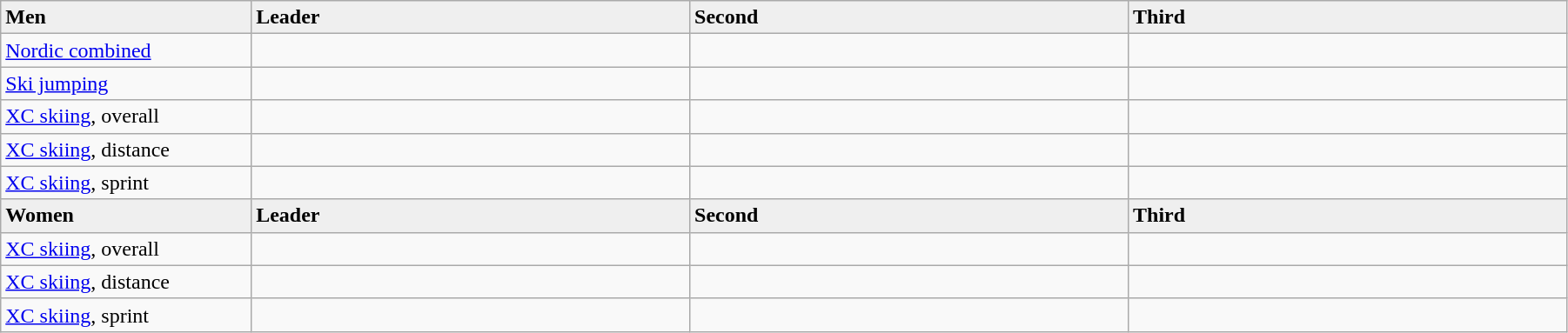<table class="wikitable" width="95%">
<tr bgcolor="#efefef">
<td width="16%"><strong>Men</strong></td>
<td width="28%"><strong>Leader</strong></td>
<td width="28%"><strong>Second</strong></td>
<td width="28%"><strong>Third</strong></td>
</tr>
<tr>
<td><a href='#'>Nordic combined</a></td>
<td></td>
<td></td>
<td></td>
</tr>
<tr>
<td><a href='#'>Ski jumping</a></td>
<td></td>
<td></td>
<td></td>
</tr>
<tr>
<td><a href='#'>XC skiing</a>, overall</td>
<td></td>
<td></td>
<td></td>
</tr>
<tr>
<td><a href='#'>XC skiing</a>, distance</td>
<td></td>
<td></td>
<td></td>
</tr>
<tr valign="top">
<td><a href='#'>XC skiing</a>, sprint</td>
<td></td>
<td></td>
<td></td>
</tr>
<tr bgcolor="#efefef">
<td><strong>Women</strong></td>
<td><strong>Leader</strong></td>
<td><strong>Second</strong></td>
<td><strong>Third</strong></td>
</tr>
<tr>
<td><a href='#'>XC skiing</a>, overall</td>
<td></td>
<td></td>
<td></td>
</tr>
<tr>
<td><a href='#'>XC skiing</a>, distance</td>
<td></td>
<td></td>
<td></td>
</tr>
<tr>
<td><a href='#'>XC skiing</a>, sprint</td>
<td></td>
<td></td>
<td></td>
</tr>
</table>
